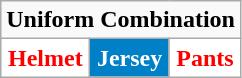<table class="wikitable"  style="display: inline-table;">
<tr>
<td align="center" Colspan="3"><strong>Uniform Combination</strong></td>
</tr>
<tr align="center">
<td style="background:white; color:red"><strong>Helmet</strong></td>
<td style="background:#0080C6; color:white"><strong>Jersey</strong></td>
<td style="background:white; color:red"><strong>Pants</strong></td>
</tr>
</table>
